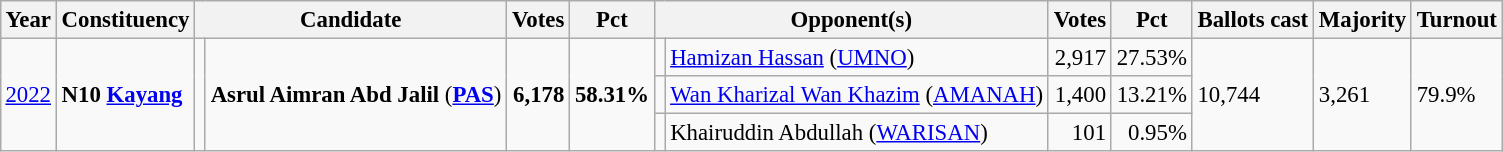<table class="wikitable" style="margin:0.5em ; font-size:95%">
<tr>
<th>Year</th>
<th>Constituency</th>
<th colspan=2>Candidate</th>
<th>Votes</th>
<th>Pct</th>
<th colspan=2>Opponent(s)</th>
<th>Votes</th>
<th>Pct</th>
<th>Ballots cast</th>
<th>Majority</th>
<th>Turnout</th>
</tr>
<tr>
<td rowspan=3><a href='#'>2022</a></td>
<td rowspan=3><strong>N10 <a href='#'>Kayang</a></strong></td>
<td rowspan=3 bgcolor=></td>
<td rowspan=3><strong>Asrul Aimran Abd Jalil</strong> (<a href='#'><strong>PAS</strong></a>)</td>
<td rowspan=3 align=right><strong>6,178</strong></td>
<td rowspan=3><strong>58.31%</strong></td>
<td></td>
<td><a href='#'>Hamizan Hassan</a> (<a href='#'>UMNO</a>)</td>
<td align=right>2,917</td>
<td>27.53%</td>
<td rowspan=3>10,744</td>
<td rowspan=3>3,261</td>
<td rowspan=3>79.9%</td>
</tr>
<tr>
<td></td>
<td><a href='#'>Wan Kharizal Wan Khazim</a> (<a href='#'>AMANAH</a>)</td>
<td align=right>1,400</td>
<td>13.21%</td>
</tr>
<tr>
<td></td>
<td>Khairuddin Abdullah (<a href='#'>WARISAN</a>)</td>
<td align=right>101</td>
<td align=right>0.95%</td>
</tr>
</table>
